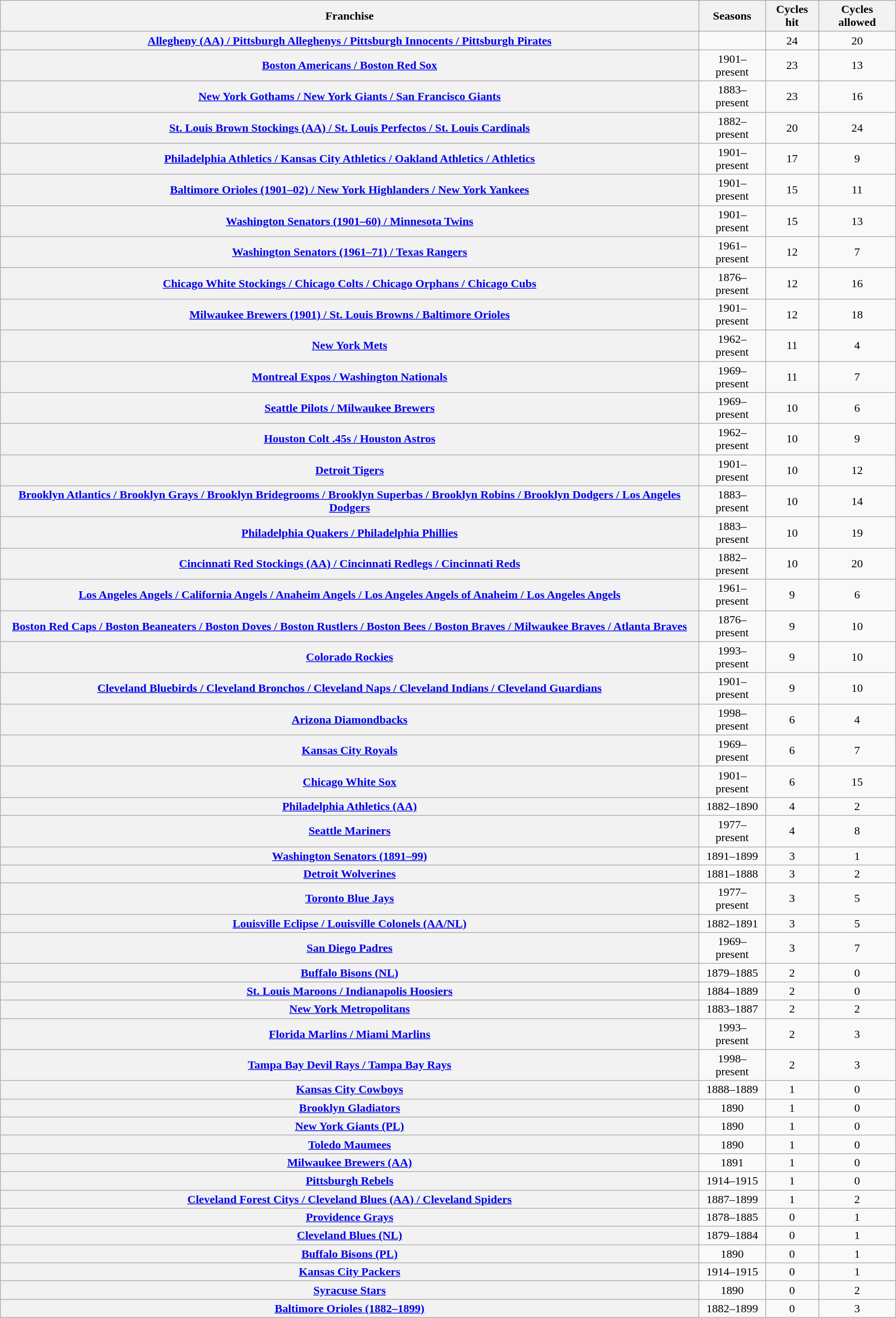<table class="wikitable sortable plainrowheaders" style="text-align:center">
<tr>
<th scope="col">Franchise</th>
<th scope="col">Seasons</th>
<th scope="col">Cycles hit</th>
<th scope="col">Cycles allowed</th>
</tr>
<tr>
<th scope="row"><a href='#'>Allegheny (AA) / Pittsburgh Alleghenys / Pittsburgh Innocents / <strong>Pittsburgh Pirates</strong></a></th>
<td></td>
<td>24</td>
<td>20</td>
</tr>
<tr>
<th scope="row"><a href='#'>Boston Americans / <strong>Boston Red Sox</strong></a></th>
<td>1901–present</td>
<td>23</td>
<td>13</td>
</tr>
<tr>
<th scope="row"><a href='#'>New York Gothams / New York Giants / <strong>San Francisco Giants</strong></a></th>
<td>1883–present</td>
<td>23</td>
<td>16</td>
</tr>
<tr>
<th scope="row"><a href='#'>St. Louis Brown Stockings (AA) / St. Louis Perfectos / <strong>St. Louis Cardinals</strong></a></th>
<td>1882–present</td>
<td>20</td>
<td>24</td>
</tr>
<tr>
<th scope="row"><a href='#'>Philadelphia Athletics / Kansas City Athletics / Oakland Athletics / <strong> Athletics</strong></a></th>
<td>1901–present</td>
<td>17</td>
<td>9</td>
</tr>
<tr>
<th scope="row"><a href='#'>Baltimore Orioles (1901–02) / New York Highlanders / <strong>New York Yankees</strong></a></th>
<td>1901–present</td>
<td>15</td>
<td>11</td>
</tr>
<tr>
<th scope="row"><a href='#'>Washington Senators (1901–60) / <strong>Minnesota Twins</strong></a></th>
<td>1901–present</td>
<td>15</td>
<td>13</td>
</tr>
<tr>
<th scope="row"><a href='#'>Washington Senators (1961–71) / <strong>Texas Rangers</strong></a></th>
<td>1961–present</td>
<td>12</td>
<td>7</td>
</tr>
<tr>
<th scope="row"><a href='#'>Chicago White Stockings / Chicago Colts / Chicago Orphans / <strong>Chicago Cubs</strong></a></th>
<td>1876–present</td>
<td>12</td>
<td>16</td>
</tr>
<tr>
<th scope="row"><a href='#'>Milwaukee Brewers (1901) / St. Louis Browns / <strong>Baltimore Orioles</strong></a></th>
<td>1901–present</td>
<td>12</td>
<td>18</td>
</tr>
<tr>
<th scope="row"><strong><a href='#'>New York Mets</a></strong></th>
<td>1962–present</td>
<td>11</td>
<td>4</td>
</tr>
<tr>
<th scope="row"><a href='#'>Montreal Expos / <strong>Washington Nationals</strong></a></th>
<td>1969–present</td>
<td>11</td>
<td>7</td>
</tr>
<tr>
<th scope="row"><a href='#'>Seattle Pilots / <strong>Milwaukee Brewers</strong></a></th>
<td>1969–present</td>
<td>10</td>
<td>6</td>
</tr>
<tr>
<th scope="row"><a href='#'>Houston Colt .45s / <strong>Houston Astros</strong></a></th>
<td>1962–present</td>
<td>10</td>
<td>9</td>
</tr>
<tr>
<th scope="row"><strong><a href='#'>Detroit Tigers</a></strong></th>
<td>1901–present</td>
<td>10</td>
<td>12</td>
</tr>
<tr>
<th scope="row"><a href='#'>Brooklyn Atlantics / Brooklyn Grays / Brooklyn Bridegrooms / Brooklyn Superbas / Brooklyn Robins / Brooklyn Dodgers / <strong>Los Angeles Dodgers</strong></a></th>
<td>1883–present</td>
<td>10</td>
<td>14</td>
</tr>
<tr>
<th scope="row"><a href='#'>Philadelphia Quakers / <strong>Philadelphia Phillies</strong></a></th>
<td>1883–present</td>
<td>10</td>
<td>19</td>
</tr>
<tr>
<th scope="row"><a href='#'>Cincinnati Red Stockings (AA) / Cincinnati Redlegs / <strong>Cincinnati Reds</strong></a></th>
<td>1882–present</td>
<td>10</td>
<td>20</td>
</tr>
<tr>
<th scope="row"><a href='#'>Los Angeles Angels / California Angels / Anaheim Angels / Los Angeles Angels of Anaheim / <strong>Los Angeles Angels</strong></a></th>
<td>1961–present</td>
<td>9</td>
<td>6</td>
</tr>
<tr>
<th scope="row"><a href='#'>Boston Red Caps / Boston Beaneaters / Boston Doves / Boston Rustlers / Boston Bees / Boston Braves / Milwaukee Braves / <strong>Atlanta Braves</strong></a></th>
<td>1876–present</td>
<td>9</td>
<td>10</td>
</tr>
<tr>
<th scope="row"><strong><a href='#'>Colorado Rockies</a></strong></th>
<td>1993–present</td>
<td>9</td>
<td>10</td>
</tr>
<tr>
<th scope="row"><a href='#'>Cleveland Bluebirds / Cleveland Bronchos / Cleveland Naps / Cleveland Indians / <strong>Cleveland Guardians</strong></a></th>
<td>1901–present</td>
<td>9</td>
<td>10</td>
</tr>
<tr>
<th scope="row"><strong><a href='#'>Arizona Diamondbacks</a></strong></th>
<td>1998–present</td>
<td>6</td>
<td>4</td>
</tr>
<tr>
<th scope="row"><strong><a href='#'>Kansas City Royals</a></strong></th>
<td>1969–present</td>
<td>6</td>
<td>7</td>
</tr>
<tr>
<th scope="row"><strong><a href='#'>Chicago White Sox</a></strong></th>
<td>1901–present</td>
<td>6</td>
<td>15</td>
</tr>
<tr>
<th scope="row"><a href='#'>Philadelphia Athletics (AA)</a></th>
<td>1882–1890</td>
<td>4</td>
<td>2</td>
</tr>
<tr>
<th scope="row"><strong><a href='#'>Seattle Mariners</a></strong></th>
<td>1977–present</td>
<td>4</td>
<td>8</td>
</tr>
<tr>
<th scope="row"><a href='#'>Washington Senators (1891–99)</a></th>
<td>1891–1899</td>
<td>3</td>
<td>1</td>
</tr>
<tr>
<th scope="row"><a href='#'>Detroit Wolverines</a></th>
<td>1881–1888</td>
<td>3</td>
<td>2</td>
</tr>
<tr>
<th scope="row"><strong><a href='#'>Toronto Blue Jays</a></strong></th>
<td>1977–present</td>
<td>3</td>
<td>5</td>
</tr>
<tr>
<th scope="row"><a href='#'>Louisville Eclipse / Louisville Colonels (AA/NL)</a></th>
<td>1882–1891</td>
<td>3</td>
<td>5</td>
</tr>
<tr>
<th scope="row"><strong><a href='#'>San Diego Padres</a></strong></th>
<td>1969–present</td>
<td>3</td>
<td>7</td>
</tr>
<tr>
<th scope="row"><a href='#'>Buffalo Bisons (NL)</a></th>
<td>1879–1885</td>
<td>2</td>
<td>0</td>
</tr>
<tr>
<th scope="row"><a href='#'>St. Louis Maroons / Indianapolis Hoosiers</a></th>
<td>1884–1889</td>
<td>2</td>
<td>0</td>
</tr>
<tr>
<th scope="row"><a href='#'>New York Metropolitans</a></th>
<td>1883–1887</td>
<td>2</td>
<td>2</td>
</tr>
<tr>
<th scope="row"><a href='#'>Florida Marlins / <strong>Miami Marlins</strong></a></th>
<td>1993–present</td>
<td>2</td>
<td>3</td>
</tr>
<tr>
<th scope="row"><a href='#'>Tampa Bay Devil Rays / <strong>Tampa Bay Rays</strong></a></th>
<td>1998–present</td>
<td>2</td>
<td>3</td>
</tr>
<tr>
<th scope="row"><a href='#'>Kansas City Cowboys</a></th>
<td>1888–1889</td>
<td>1</td>
<td>0</td>
</tr>
<tr>
<th scope="row"><a href='#'>Brooklyn Gladiators</a></th>
<td>1890</td>
<td>1</td>
<td>0</td>
</tr>
<tr>
<th scope="row"><a href='#'>New York Giants (PL)</a></th>
<td>1890</td>
<td>1</td>
<td>0</td>
</tr>
<tr>
<th scope="row"><a href='#'>Toledo Maumees</a></th>
<td>1890</td>
<td>1</td>
<td>0</td>
</tr>
<tr>
<th scope="row"><a href='#'>Milwaukee Brewers (AA)</a></th>
<td>1891</td>
<td>1</td>
<td>0</td>
</tr>
<tr>
<th scope="row"><a href='#'>Pittsburgh Rebels</a></th>
<td>1914–1915</td>
<td>1</td>
<td>0</td>
</tr>
<tr>
<th scope="row"><a href='#'>Cleveland Forest Citys / Cleveland Blues (AA) / Cleveland Spiders</a></th>
<td>1887–1899</td>
<td>1</td>
<td>2</td>
</tr>
<tr>
<th scope="row"><a href='#'>Providence Grays</a></th>
<td>1878–1885</td>
<td>0</td>
<td>1</td>
</tr>
<tr>
<th scope="row"><a href='#'>Cleveland Blues (NL)</a></th>
<td>1879–1884</td>
<td>0</td>
<td>1</td>
</tr>
<tr>
<th scope="row"><a href='#'>Buffalo Bisons (PL)</a></th>
<td>1890</td>
<td>0</td>
<td>1</td>
</tr>
<tr>
<th scope="row"><a href='#'>Kansas City Packers</a></th>
<td>1914–1915</td>
<td>0</td>
<td>1</td>
</tr>
<tr>
<th scope="row"><a href='#'>Syracuse Stars</a></th>
<td>1890</td>
<td>0</td>
<td>2</td>
</tr>
<tr>
<th scope="row"><a href='#'>Baltimore Orioles (1882–1899)</a></th>
<td>1882–1899</td>
<td>0</td>
<td>3</td>
</tr>
</table>
